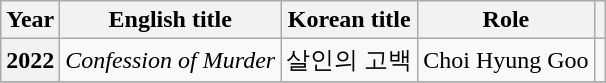<table class="wikitable sortable plainrowheaders">
<tr>
<th scope="col">Year</th>
<th scope="col">English title</th>
<th scope="col">Korean title</th>
<th scope="col">Role</th>
<th scope="col" class="unsortable"></th>
</tr>
<tr>
<th scope="row">2022</th>
<td><em>Confession of Murder</em></td>
<td>살인의 고백</td>
<td>Choi Hyung Goo</td>
<td></td>
</tr>
<tr>
</tr>
</table>
